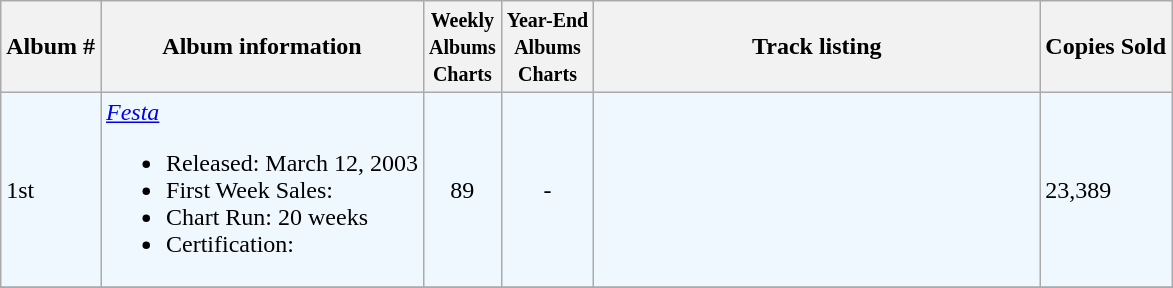<table class="wikitable">
<tr>
<th>Album #</th>
<th>Album information</th>
<th><small>Weekly<br>Albums<br>Charts</small></th>
<th><small>Year-End<br>Albums<br>Charts</small></th>
<th align="left" width="290px">Track listing</th>
<th>Copies Sold</th>
</tr>
<tr bgcolor="#F0F8FF">
<td>1st</td>
<td><em><a href='#'>Festa</a></em><br><ul><li>Released: March 12, 2003</li><li>First Week Sales:</li><li>Chart Run: 20 weeks</li><li>Certification:</li></ul></td>
<td align="center">89</td>
<td align="center">-</td>
<td style="font-size: 85%;"></td>
<td>23,389</td>
</tr>
<tr bgcolor="#F0F8FF">
</tr>
</table>
